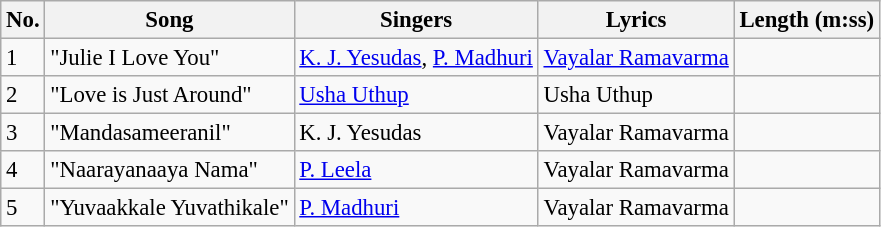<table class="wikitable" style="font-size:95%;">
<tr>
<th>No.</th>
<th>Song</th>
<th>Singers</th>
<th>Lyrics</th>
<th>Length (m:ss)</th>
</tr>
<tr>
<td>1</td>
<td>"Julie I Love You"</td>
<td><a href='#'>K. J. Yesudas</a>, <a href='#'>P. Madhuri</a></td>
<td><a href='#'>Vayalar Ramavarma</a></td>
<td></td>
</tr>
<tr>
<td>2</td>
<td>"Love is Just Around"</td>
<td><a href='#'>Usha Uthup</a></td>
<td>Usha Uthup</td>
<td></td>
</tr>
<tr>
<td>3</td>
<td>"Mandasameeranil"</td>
<td>K. J. Yesudas</td>
<td>Vayalar Ramavarma</td>
<td></td>
</tr>
<tr>
<td>4</td>
<td>"Naarayanaaya Nama"</td>
<td><a href='#'>P. Leela</a></td>
<td>Vayalar Ramavarma</td>
<td></td>
</tr>
<tr>
<td>5</td>
<td>"Yuvaakkale Yuvathikale"</td>
<td><a href='#'>P. Madhuri</a></td>
<td>Vayalar Ramavarma</td>
<td></td>
</tr>
</table>
